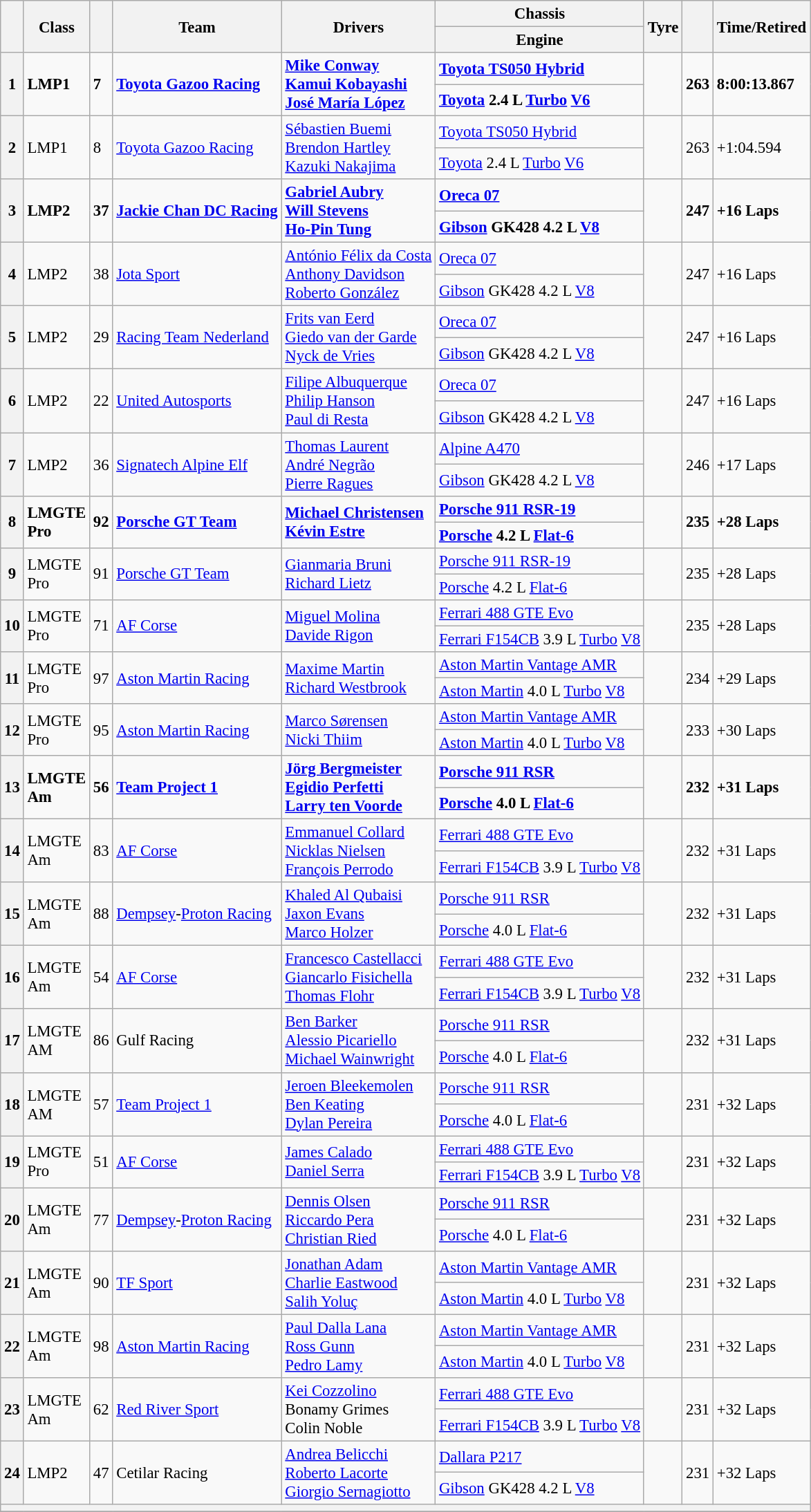<table class="wikitable" style="font-size:95%;">
<tr>
<th rowspan=2></th>
<th rowspan=2>Class</th>
<th rowspan=2></th>
<th rowspan=2>Team</th>
<th rowspan=2>Drivers</th>
<th>Chassis</th>
<th rowspan=2>Tyre</th>
<th rowspan=2></th>
<th rowspan=2>Time/Retired</th>
</tr>
<tr>
<th>Engine</th>
</tr>
<tr style="font-weight:bold;">
<th rowspan=2>1</th>
<td rowspan=2>LMP1</td>
<td rowspan=2>7</td>
<td rowspan=2> <a href='#'>Toyota Gazoo Racing</a></td>
<td rowspan=2> <a href='#'>Mike Conway</a><br> <a href='#'>Kamui Kobayashi</a><br> <a href='#'>José María López</a></td>
<td><a href='#'>Toyota TS050 Hybrid</a></td>
<td rowspan=2></td>
<td rowspan=2>263</td>
<td rowspan=2>8:00:13.867</td>
</tr>
<tr style="font-weight:bold;">
<td><a href='#'>Toyota</a> 2.4 L <a href='#'>Turbo</a> <a href='#'>V6</a></td>
</tr>
<tr>
<th rowspan=2>2</th>
<td rowspan=2>LMP1</td>
<td rowspan=2>8</td>
<td rowspan=2> <a href='#'>Toyota Gazoo Racing</a></td>
<td rowspan=2> <a href='#'>Sébastien Buemi</a><br> <a href='#'>Brendon Hartley</a><br> <a href='#'>Kazuki Nakajima</a></td>
<td><a href='#'>Toyota TS050 Hybrid</a></td>
<td rowspan=2></td>
<td rowspan=2>263</td>
<td rowspan=2>+1:04.594</td>
</tr>
<tr>
<td><a href='#'>Toyota</a> 2.4 L <a href='#'>Turbo</a> <a href='#'>V6</a></td>
</tr>
<tr style="font-weight:bold;">
<th rowspan=2>3</th>
<td rowspan=2>LMP2</td>
<td rowspan=2>37</td>
<td rowspan=2> <a href='#'>Jackie Chan DC Racing</a></td>
<td rowspan=2> <a href='#'>Gabriel Aubry</a><br> <a href='#'>Will Stevens</a><br> <a href='#'>Ho-Pin Tung</a></td>
<td><a href='#'>Oreca 07</a></td>
<td rowspan=2></td>
<td rowspan=2>247</td>
<td rowspan=2>+16 Laps</td>
</tr>
<tr style="font-weight:bold;">
<td><a href='#'>Gibson</a> GK428 4.2 L <a href='#'>V8</a></td>
</tr>
<tr>
<th rowspan=2>4</th>
<td rowspan=2>LMP2</td>
<td rowspan=2>38</td>
<td rowspan=2> <a href='#'>Jota Sport</a></td>
<td rowspan=2> <a href='#'>António Félix da Costa</a><br> <a href='#'>Anthony Davidson</a><br> <a href='#'>Roberto González</a></td>
<td><a href='#'>Oreca 07</a></td>
<td rowspan=2></td>
<td rowspan=2>247</td>
<td rowspan=2>+16 Laps</td>
</tr>
<tr>
<td><a href='#'>Gibson</a> GK428 4.2 L <a href='#'>V8</a></td>
</tr>
<tr>
<th rowspan=2>5</th>
<td rowspan=2>LMP2</td>
<td rowspan=2>29</td>
<td rowspan=2> <a href='#'>Racing Team Nederland</a></td>
<td rowspan=2> <a href='#'>Frits van Eerd</a> <br> <a href='#'>Giedo van der Garde</a><br> <a href='#'>Nyck de Vries</a></td>
<td><a href='#'>Oreca 07</a></td>
<td rowspan=2></td>
<td rowspan=2>247</td>
<td rowspan=2>+16 Laps</td>
</tr>
<tr>
<td><a href='#'>Gibson</a> GK428 4.2 L <a href='#'>V8</a></td>
</tr>
<tr>
<th rowspan=2>6</th>
<td rowspan=2>LMP2</td>
<td rowspan=2>22</td>
<td rowspan=2> <a href='#'>United Autosports</a></td>
<td rowspan=2> <a href='#'>Filipe Albuquerque</a><br> <a href='#'>Philip Hanson</a><br> <a href='#'>Paul di Resta</a></td>
<td><a href='#'>Oreca 07</a></td>
<td rowspan=2></td>
<td rowspan=2>247</td>
<td rowspan=2>+16 Laps</td>
</tr>
<tr>
<td><a href='#'>Gibson</a> GK428 4.2 L <a href='#'>V8</a></td>
</tr>
<tr>
<th rowspan=2>7</th>
<td rowspan=2>LMP2</td>
<td rowspan=2>36</td>
<td rowspan=2> <a href='#'>Signatech Alpine Elf</a></td>
<td rowspan=2> <a href='#'>Thomas Laurent</a><br> <a href='#'>André Negrão</a><br> <a href='#'>Pierre Ragues</a></td>
<td><a href='#'>Alpine A470</a></td>
<td rowspan=2></td>
<td rowspan=2>246</td>
<td rowspan=2>+17 Laps</td>
</tr>
<tr>
<td><a href='#'>Gibson</a> GK428 4.2 L <a href='#'>V8</a></td>
</tr>
<tr style="font-weight:bold;">
<th rowspan=2>8</th>
<td rowspan=2>LMGTE<br>Pro</td>
<td rowspan=2>92</td>
<td rowspan=2> <a href='#'>Porsche GT Team</a></td>
<td rowspan=2> <a href='#'>Michael Christensen</a><br> <a href='#'>Kévin Estre</a></td>
<td><a href='#'>Porsche 911 RSR-19</a></td>
<td rowspan=2></td>
<td rowspan=2>235</td>
<td rowspan=2>+28 Laps</td>
</tr>
<tr style="font-weight:bold;">
<td><a href='#'>Porsche</a> 4.2 L <a href='#'>Flat-6</a></td>
</tr>
<tr>
<th rowspan=2>9</th>
<td rowspan=2>LMGTE<br>Pro</td>
<td rowspan=2>91</td>
<td rowspan=2> <a href='#'>Porsche GT Team</a></td>
<td rowspan=2> <a href='#'>Gianmaria Bruni</a><br> <a href='#'>Richard Lietz</a></td>
<td><a href='#'>Porsche 911 RSR-19</a></td>
<td rowspan=2></td>
<td rowspan=2>235</td>
<td rowspan=2>+28 Laps</td>
</tr>
<tr>
<td><a href='#'>Porsche</a> 4.2 L <a href='#'>Flat-6</a></td>
</tr>
<tr>
<th rowspan=2>10</th>
<td rowspan=2>LMGTE<br>Pro</td>
<td rowspan=2>71</td>
<td rowspan=2> <a href='#'>AF Corse</a></td>
<td rowspan=2> <a href='#'>Miguel Molina</a><br> <a href='#'>Davide Rigon</a></td>
<td><a href='#'>Ferrari 488 GTE Evo</a></td>
<td rowspan=2></td>
<td rowspan=2>235</td>
<td rowspan=2>+28 Laps</td>
</tr>
<tr>
<td><a href='#'>Ferrari F154CB</a> 3.9 L <a href='#'>Turbo</a> <a href='#'>V8</a></td>
</tr>
<tr>
<th rowspan=2>11</th>
<td rowspan=2>LMGTE<br>Pro</td>
<td rowspan=2>97</td>
<td rowspan=2> <a href='#'>Aston Martin Racing</a></td>
<td rowspan=2> <a href='#'>Maxime Martin</a><br> <a href='#'>Richard Westbrook</a></td>
<td><a href='#'>Aston Martin Vantage AMR</a></td>
<td rowspan=2></td>
<td rowspan=2>234</td>
<td rowspan=2>+29 Laps</td>
</tr>
<tr>
<td><a href='#'>Aston Martin</a> 4.0 L <a href='#'>Turbo</a> <a href='#'>V8</a></td>
</tr>
<tr>
<th rowspan=2>12</th>
<td rowspan=2>LMGTE<br>Pro</td>
<td rowspan=2>95</td>
<td rowspan=2> <a href='#'>Aston Martin Racing</a></td>
<td rowspan=2> <a href='#'>Marco Sørensen</a><br> <a href='#'>Nicki Thiim</a></td>
<td><a href='#'>Aston Martin Vantage AMR</a></td>
<td rowspan=2></td>
<td rowspan=2>233</td>
<td rowspan=2>+30 Laps</td>
</tr>
<tr>
<td><a href='#'>Aston Martin</a> 4.0 L <a href='#'>Turbo</a> <a href='#'>V8</a></td>
</tr>
<tr style="font-weight:bold;">
<th rowspan=2>13</th>
<td rowspan=2>LMGTE<br>Am</td>
<td rowspan=2>56</td>
<td rowspan=2> <a href='#'>Team Project 1</a></td>
<td rowspan=2> <a href='#'>Jörg Bergmeister</a><br> <a href='#'>Egidio Perfetti</a><br> <a href='#'>Larry ten Voorde</a></td>
<td><a href='#'>Porsche 911 RSR</a></td>
<td rowspan=2></td>
<td rowspan=2>232</td>
<td rowspan=2>+31 Laps</td>
</tr>
<tr style="font-weight:bold;">
<td><a href='#'>Porsche</a> 4.0 L <a href='#'>Flat-6</a></td>
</tr>
<tr>
<th rowspan=2>14</th>
<td rowspan=2>LMGTE<br>Am</td>
<td rowspan=2>83</td>
<td rowspan=2> <a href='#'>AF Corse</a></td>
<td rowspan=2> <a href='#'>Emmanuel Collard</a><br> <a href='#'>Nicklas Nielsen</a><br> <a href='#'>François Perrodo</a></td>
<td><a href='#'>Ferrari 488 GTE Evo</a></td>
<td rowspan=2></td>
<td rowspan=2>232</td>
<td rowspan=2>+31 Laps</td>
</tr>
<tr>
<td><a href='#'>Ferrari F154CB</a> 3.9 L <a href='#'>Turbo</a> <a href='#'>V8</a></td>
</tr>
<tr>
<th rowspan=2>15</th>
<td rowspan=2>LMGTE<br>Am</td>
<td rowspan=2>88</td>
<td rowspan=2> <a href='#'>Dempsey</a>-<a href='#'>Proton Racing</a></td>
<td rowspan=2> <a href='#'>Khaled Al Qubaisi</a><br> <a href='#'>Jaxon Evans</a><br> <a href='#'>Marco Holzer</a></td>
<td><a href='#'>Porsche 911 RSR</a></td>
<td rowspan=2></td>
<td rowspan=2>232</td>
<td rowspan=2>+31 Laps</td>
</tr>
<tr>
<td><a href='#'>Porsche</a> 4.0 L <a href='#'>Flat-6</a></td>
</tr>
<tr>
<th rowspan=2>16</th>
<td rowspan=2>LMGTE<br>Am</td>
<td rowspan=2>54</td>
<td rowspan=2> <a href='#'>AF Corse</a></td>
<td rowspan=2> <a href='#'>Francesco Castellacci</a><br> <a href='#'>Giancarlo Fisichella</a><br> <a href='#'>Thomas Flohr</a></td>
<td><a href='#'>Ferrari 488 GTE Evo</a></td>
<td rowspan=2></td>
<td rowspan=2>232</td>
<td rowspan=2>+31 Laps</td>
</tr>
<tr>
<td><a href='#'>Ferrari F154CB</a> 3.9 L <a href='#'>Turbo</a> <a href='#'>V8</a></td>
</tr>
<tr>
<th rowspan=2>17</th>
<td rowspan=2>LMGTE<br>AM</td>
<td rowspan=2>86</td>
<td rowspan=2> Gulf Racing</td>
<td rowspan=2> <a href='#'>Ben Barker</a><br> <a href='#'>Alessio Picariello</a><br> <a href='#'>Michael Wainwright</a></td>
<td><a href='#'>Porsche 911 RSR</a></td>
<td rowspan=2></td>
<td rowspan=2>232</td>
<td rowspan=2>+31 Laps</td>
</tr>
<tr>
<td><a href='#'>Porsche</a> 4.0 L <a href='#'>Flat-6</a></td>
</tr>
<tr>
<th rowspan=2>18</th>
<td rowspan=2>LMGTE<br>AM</td>
<td rowspan=2>57</td>
<td rowspan=2> <a href='#'>Team Project 1</a></td>
<td rowspan=2> <a href='#'>Jeroen Bleekemolen</a><br> <a href='#'>Ben Keating</a><br> <a href='#'>Dylan Pereira</a></td>
<td><a href='#'>Porsche 911 RSR</a></td>
<td rowspan=2></td>
<td rowspan=2>231</td>
<td rowspan=2>+32 Laps</td>
</tr>
<tr>
<td><a href='#'>Porsche</a> 4.0 L <a href='#'>Flat-6</a></td>
</tr>
<tr>
<th rowspan=2>19</th>
<td rowspan=2>LMGTE<br>Pro</td>
<td rowspan=2>51</td>
<td rowspan=2> <a href='#'>AF Corse</a></td>
<td rowspan=2> <a href='#'>James Calado</a><br> <a href='#'>Daniel Serra</a></td>
<td><a href='#'>Ferrari 488 GTE Evo</a></td>
<td rowspan=2></td>
<td rowspan=2>231</td>
<td rowspan=2>+32 Laps</td>
</tr>
<tr>
<td><a href='#'>Ferrari F154CB</a> 3.9 L <a href='#'>Turbo</a> <a href='#'>V8</a></td>
</tr>
<tr>
<th rowspan=2>20</th>
<td rowspan=2>LMGTE<br>Am</td>
<td rowspan=2>77</td>
<td rowspan=2> <a href='#'>Dempsey</a>-<a href='#'>Proton Racing</a></td>
<td rowspan=2> <a href='#'>Dennis Olsen</a><br> <a href='#'>Riccardo Pera</a><br> <a href='#'>Christian Ried</a></td>
<td><a href='#'>Porsche 911 RSR</a></td>
<td rowspan=2></td>
<td rowspan=2>231</td>
<td rowspan=2>+32 Laps</td>
</tr>
<tr>
<td><a href='#'>Porsche</a> 4.0 L <a href='#'>Flat-6</a></td>
</tr>
<tr>
<th rowspan=2>21</th>
<td rowspan=2>LMGTE<br>Am</td>
<td rowspan=2>90</td>
<td rowspan=2> <a href='#'>TF Sport</a></td>
<td rowspan=2> <a href='#'>Jonathan Adam</a><br> <a href='#'>Charlie Eastwood</a><br> <a href='#'>Salih Yoluç</a></td>
<td><a href='#'>Aston Martin Vantage AMR</a></td>
<td rowspan=2></td>
<td rowspan=2>231</td>
<td rowspan=2>+32 Laps</td>
</tr>
<tr>
<td><a href='#'>Aston Martin</a> 4.0 L <a href='#'>Turbo</a> <a href='#'>V8</a></td>
</tr>
<tr>
<th rowspan=2>22</th>
<td rowspan=2>LMGTE<br>Am</td>
<td rowspan=2>98</td>
<td rowspan=2> <a href='#'>Aston Martin Racing</a></td>
<td rowspan=2> <a href='#'>Paul Dalla Lana</a><br> <a href='#'>Ross Gunn</a><br> <a href='#'>Pedro Lamy</a></td>
<td><a href='#'>Aston Martin Vantage AMR</a></td>
<td rowspan=2></td>
<td rowspan=2>231</td>
<td rowspan=2>+32 Laps</td>
</tr>
<tr>
<td><a href='#'>Aston Martin</a> 4.0 L <a href='#'>Turbo</a> <a href='#'>V8</a></td>
</tr>
<tr>
<th rowspan=2>23</th>
<td rowspan=2>LMGTE<br>Am</td>
<td rowspan=2>62</td>
<td rowspan=2> <a href='#'>Red River Sport</a></td>
<td rowspan=2> <a href='#'>Kei Cozzolino</a><br> Bonamy Grimes<br> Colin Noble</td>
<td><a href='#'>Ferrari 488 GTE Evo</a></td>
<td rowspan=2></td>
<td rowspan=2>231</td>
<td rowspan=2>+32 Laps</td>
</tr>
<tr>
<td><a href='#'>Ferrari F154CB</a> 3.9 L <a href='#'>Turbo</a> <a href='#'>V8</a></td>
</tr>
<tr>
<th rowspan=2>24</th>
<td rowspan=2>LMP2</td>
<td rowspan=2>47</td>
<td rowspan=2> Cetilar Racing</td>
<td rowspan=2> <a href='#'>Andrea Belicchi</a><br> <a href='#'>Roberto Lacorte</a><br> <a href='#'>Giorgio Sernagiotto</a></td>
<td><a href='#'>Dallara P217</a></td>
<td rowspan=2></td>
<td rowspan=2>231</td>
<td rowspan=2>+32 Laps</td>
</tr>
<tr>
<td><a href='#'>Gibson</a> GK428 4.2 L <a href='#'>V8</a></td>
</tr>
<tr>
<th colspan=9></th>
</tr>
<tr>
</tr>
</table>
